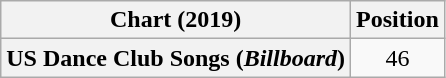<table class="wikitable plainrowheaders" style="text-align:center">
<tr>
<th scope="col">Chart (2019)</th>
<th scope="col">Position</th>
</tr>
<tr>
<th scope="row">US Dance Club Songs (<em>Billboard</em>)</th>
<td>46</td>
</tr>
</table>
